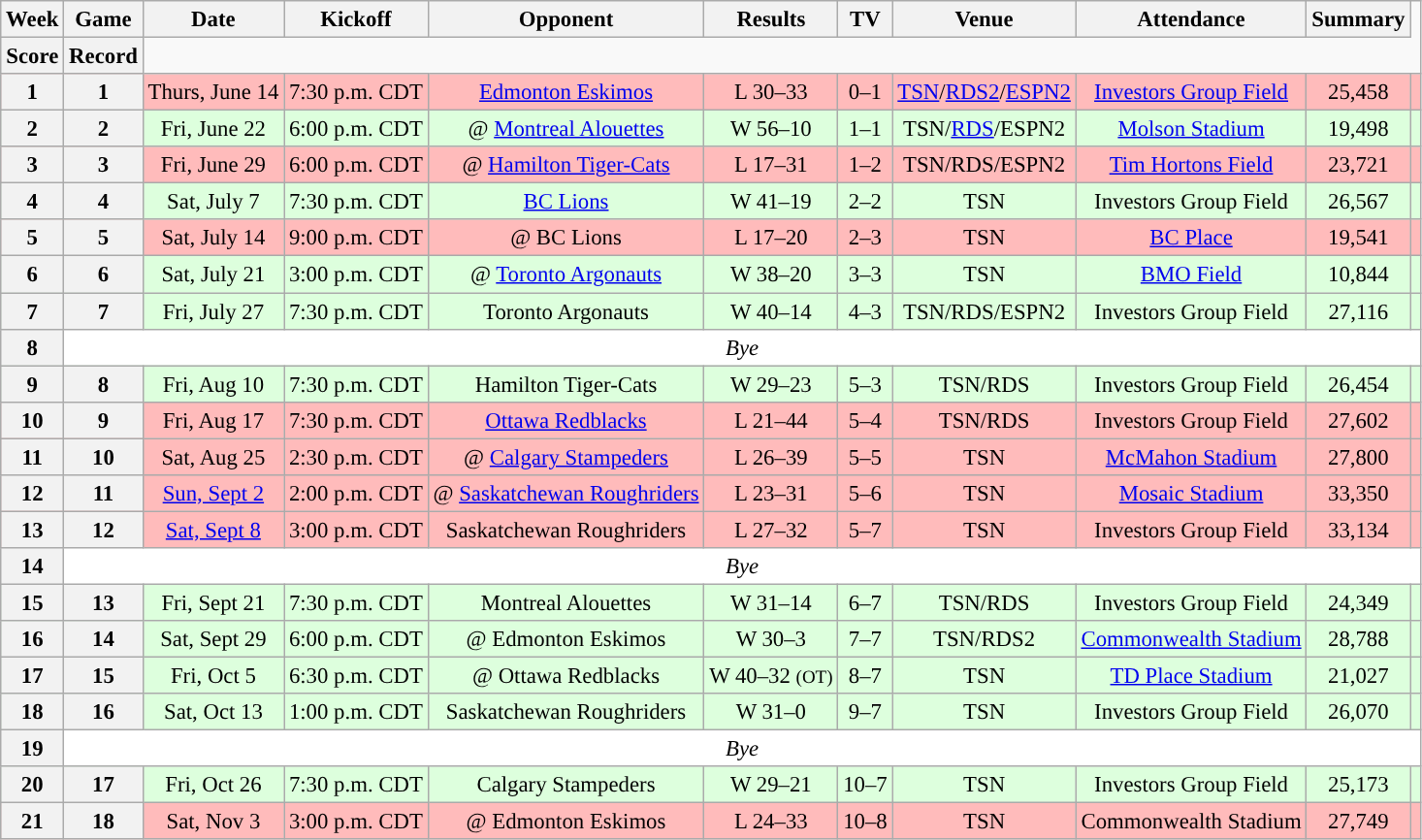<table class="wikitable" style="font-size: 95%;">
<tr>
<th scope="col">Week</th>
<th scope="col">Game</th>
<th scope="col">Date</th>
<th scope="col">Kickoff</th>
<th scope="col">Opponent</th>
<th scope="col">Results</th>
<th scope="col">TV</th>
<th scope="col">Venue</th>
<th scope="col">Attendance</th>
<th scope="col">Summary</th>
</tr>
<tr>
<th scope="col">Score</th>
<th scope="col">Record</th>
</tr>
<tr align="center"= bgcolor="ffbbbb">
<th align="center">1</th>
<th align="center">1</th>
<td align="center">Thurs, June 14</td>
<td align="center">7:30 p.m. CDT</td>
<td align="center"><a href='#'>Edmonton Eskimos</a></td>
<td align="center">L 30–33</td>
<td align="center">0–1</td>
<td align="center"><a href='#'>TSN</a>/<a href='#'>RDS2</a>/<a href='#'>ESPN2</a></td>
<td align="center"><a href='#'>Investors Group Field</a></td>
<td align="center">25,458</td>
<td align="center"></td>
</tr>
<tr align="center"= bgcolor="ddffdd">
<th align="center">2</th>
<th align="center">2</th>
<td align="center">Fri, June 22</td>
<td align="center">6:00 p.m. CDT</td>
<td align="center">@ <a href='#'>Montreal Alouettes</a></td>
<td align="center">W 56–10</td>
<td align="center">1–1</td>
<td align="center">TSN/<a href='#'>RDS</a>/ESPN2</td>
<td align="center"><a href='#'>Molson Stadium</a></td>
<td align="center">19,498</td>
<td align="center"></td>
</tr>
<tr align="center"= bgcolor="ffbbbb">
<th align="center">3</th>
<th align="center">3</th>
<td align="center">Fri, June 29</td>
<td align="center">6:00 p.m. CDT</td>
<td align="center">@ <a href='#'>Hamilton Tiger-Cats</a></td>
<td align="center">L 17–31</td>
<td align="center">1–2</td>
<td align="center">TSN/RDS/ESPN2</td>
<td align="center"><a href='#'>Tim Hortons Field</a></td>
<td align="center">23,721</td>
<td align="center"></td>
</tr>
<tr align="center"= bgcolor="ddffdd">
<th align="center">4</th>
<th align="center">4</th>
<td align="center">Sat, July 7</td>
<td align="center">7:30 p.m. CDT</td>
<td align="center"><a href='#'>BC Lions</a></td>
<td align="center">W 41–19</td>
<td align="center">2–2</td>
<td align="center">TSN</td>
<td align="center">Investors Group Field</td>
<td align="center">26,567</td>
<td align="center"></td>
</tr>
<tr align="center"= bgcolor="ffbbbb">
<th align="center">5</th>
<th align="center">5</th>
<td align="center">Sat, July 14</td>
<td align="center">9:00 p.m. CDT</td>
<td align="center">@ BC Lions</td>
<td align="center">L 17–20</td>
<td align="center">2–3</td>
<td align="center">TSN</td>
<td align="center"><a href='#'>BC Place</a></td>
<td align="center">19,541</td>
<td align="center"></td>
</tr>
<tr align="center"= bgcolor="ddffdd">
<th align="center">6</th>
<th align="center">6</th>
<td align="center">Sat, July 21</td>
<td align="center">3:00 p.m. CDT</td>
<td align="center">@ <a href='#'>Toronto Argonauts</a></td>
<td align="center">W 38–20</td>
<td align="center">3–3</td>
<td align="center">TSN</td>
<td align="center"><a href='#'>BMO Field</a></td>
<td align="center">10,844</td>
<td align="center"></td>
</tr>
<tr align="center"= bgcolor="ddffdd">
<th align="center">7</th>
<th align="center">7</th>
<td align="center">Fri, July 27</td>
<td align="center">7:30 p.m. CDT</td>
<td align="center">Toronto Argonauts</td>
<td align="center">W 40–14</td>
<td align="center">4–3</td>
<td align="center">TSN/RDS/ESPN2</td>
<td align="center">Investors Group Field</td>
<td align="center">27,116</td>
<td align="center"></td>
</tr>
<tr align="center"= bgcolor="ffffff">
<th align="center">8</th>
<td colspan=10 align="center" valign="middle"><em>Bye</em></td>
</tr>
<tr align="center"= bgcolor="ddffdd">
<th align="center">9</th>
<th align="center">8</th>
<td align="center">Fri, Aug 10</td>
<td align="center">7:30 p.m. CDT</td>
<td align="center">Hamilton Tiger-Cats</td>
<td align="center">W 29–23</td>
<td align="center">5–3</td>
<td align="center">TSN/RDS</td>
<td align="center">Investors Group Field</td>
<td align="center">26,454</td>
<td align="center"></td>
</tr>
<tr align="center"= bgcolor="ffbbbb">
<th align="center">10</th>
<th align="center">9</th>
<td align="center">Fri, Aug 17</td>
<td align="center">7:30 p.m. CDT</td>
<td align="center"><a href='#'>Ottawa Redblacks</a></td>
<td align="center">L 21–44</td>
<td align="center">5–4</td>
<td align="center">TSN/RDS</td>
<td align="center">Investors Group Field</td>
<td align="center">27,602</td>
<td align="center"></td>
</tr>
<tr align="center"= bgcolor="ffbbbb">
<th align="center">11</th>
<th align="center">10</th>
<td align="center">Sat, Aug 25</td>
<td align="center">2:30 p.m. CDT</td>
<td align="center">@ <a href='#'>Calgary Stampeders</a></td>
<td align="center">L 26–39</td>
<td align="center">5–5</td>
<td align="center">TSN</td>
<td align="center"><a href='#'>McMahon Stadium</a></td>
<td align="center">27,800</td>
<td align="center"></td>
</tr>
<tr align="center"= bgcolor="ffbbbb">
<th align="center">12</th>
<th align="center">11</th>
<td align="center"><a href='#'>Sun, Sept 2</a></td>
<td align="center">2:00 p.m. CDT</td>
<td align="center">@ <a href='#'>Saskatchewan Roughriders</a></td>
<td align="center">L 23–31</td>
<td align="center">5–6</td>
<td align="center">TSN</td>
<td align="center"><a href='#'>Mosaic Stadium</a></td>
<td align="center">33,350</td>
<td align="center"></td>
</tr>
<tr align="center"= bgcolor="ffbbbb">
<th align="center">13</th>
<th align="center">12</th>
<td align="center"><a href='#'>Sat, Sept 8</a></td>
<td align="center">3:00 p.m. CDT</td>
<td align="center">Saskatchewan Roughriders</td>
<td align="center">L 27–32</td>
<td align="center">5–7</td>
<td align="center">TSN</td>
<td align="center">Investors Group Field</td>
<td align="center">33,134</td>
<td align="center"></td>
</tr>
<tr align="center"= bgcolor="ffffff">
<th align="center">14</th>
<td colspan=10 align="center" valign="middle"><em>Bye</em></td>
</tr>
<tr align="center"= bgcolor="ddffdd">
<th align="center">15</th>
<th align="center">13</th>
<td align="center">Fri, Sept 21</td>
<td align="center">7:30 p.m. CDT</td>
<td align="center">Montreal Alouettes</td>
<td align="center">W 31–14</td>
<td align="center">6–7</td>
<td align="center">TSN/RDS</td>
<td align="center">Investors Group Field</td>
<td align="center">24,349</td>
<td align="center"></td>
</tr>
<tr align="center"= bgcolor="ddffdd">
<th align="center">16</th>
<th align="center">14</th>
<td align="center">Sat, Sept 29</td>
<td align="center">6:00 p.m. CDT</td>
<td align="center">@ Edmonton Eskimos</td>
<td align="center">W 30–3</td>
<td align="center">7–7</td>
<td align="center">TSN/RDS2</td>
<td align="center"><a href='#'>Commonwealth Stadium</a></td>
<td align="center">28,788</td>
<td align="center"></td>
</tr>
<tr align="center"= bgcolor="ddffdd">
<th align="center">17</th>
<th align="center">15</th>
<td align="center">Fri, Oct 5</td>
<td align="center">6:30 p.m. CDT</td>
<td align="center">@ Ottawa Redblacks</td>
<td align="center">W 40–32 <small>(OT)</small></td>
<td align="center">8–7</td>
<td align="center">TSN</td>
<td align="center"><a href='#'>TD Place Stadium</a></td>
<td align="center">21,027</td>
<td align="center"></td>
</tr>
<tr align="center"= bgcolor="ddffdd">
<th align="center">18</th>
<th align="center">16</th>
<td align="center">Sat, Oct 13</td>
<td align="center">1:00 p.m. CDT</td>
<td align="center">Saskatchewan Roughriders</td>
<td align="center">W 31–0</td>
<td align="center">9–7</td>
<td align="center">TSN</td>
<td align="center">Investors Group Field</td>
<td align="center">26,070</td>
<td align="center"></td>
</tr>
<tr align="center"= bgcolor="ffffff">
<th align="center">19</th>
<td colspan=10 align="center" valign="middle"><em>Bye</em></td>
</tr>
<tr align="center"= bgcolor="ddffdd">
<th align="center">20</th>
<th align="center">17</th>
<td align="center">Fri, Oct 26</td>
<td align="center">7:30 p.m. CDT</td>
<td align="center">Calgary Stampeders</td>
<td align="center">W 29–21</td>
<td align="center">10–7</td>
<td align="center">TSN</td>
<td align="center">Investors Group Field</td>
<td align="center">25,173</td>
<td align="center"></td>
</tr>
<tr align="center"= bgcolor="ffbbbb">
<th align="center">21</th>
<th align="center">18</th>
<td align="center">Sat, Nov 3</td>
<td align="center">3:00 p.m. CDT</td>
<td align="center">@ Edmonton Eskimos</td>
<td align="center">L 24–33</td>
<td align="center">10–8</td>
<td align="center">TSN</td>
<td align="center">Commonwealth Stadium</td>
<td align="center">27,749</td>
<td align="center"></td>
</tr>
</table>
